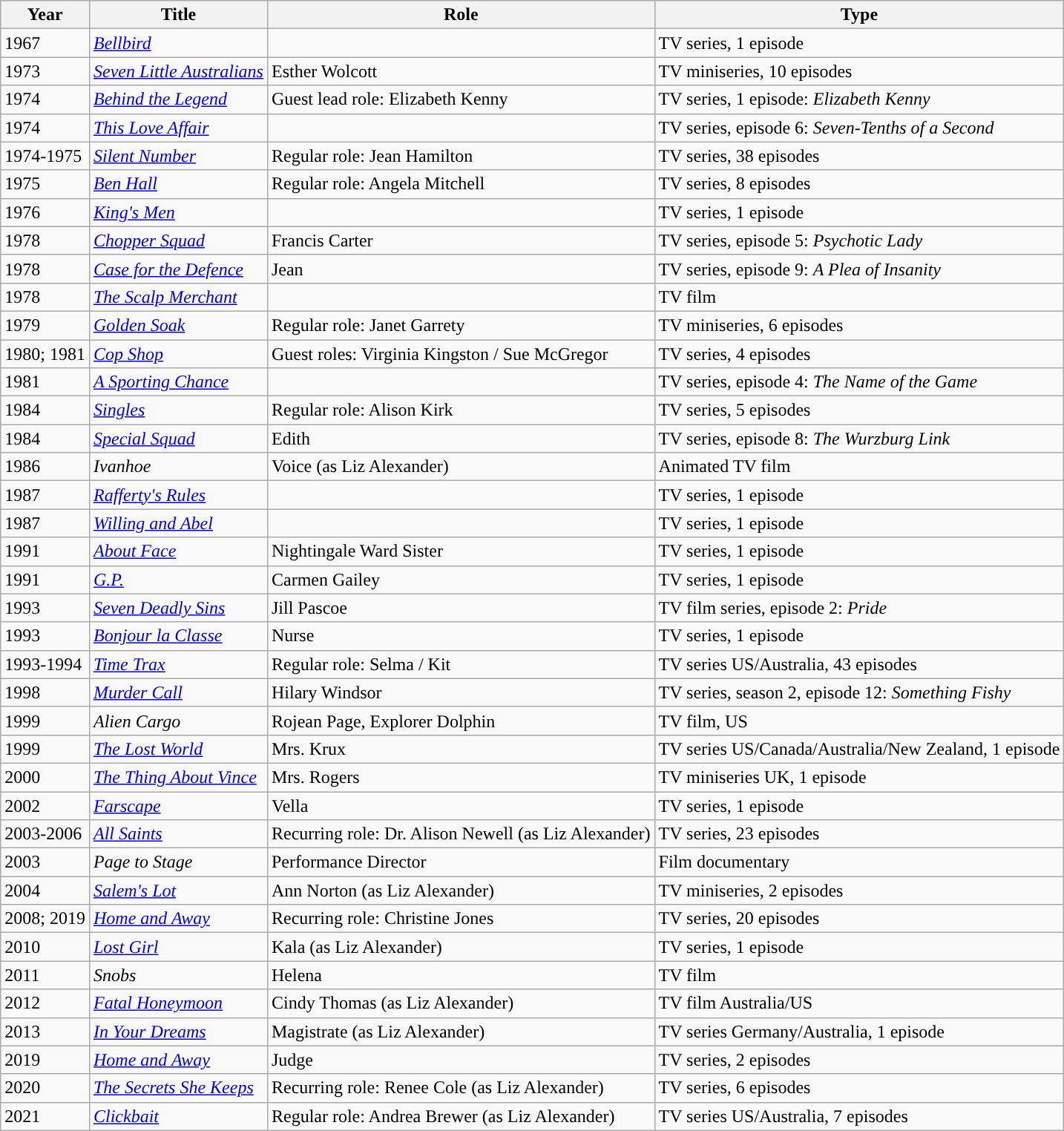<table class="wikitable">
<tr>
<th>Year</th>
<th>Title</th>
<th>Role</th>
<th>Type</th>
</tr>
<tr>
<td>1967</td>
<td><em><a href='#'>Bellbird</a></em></td>
<td></td>
<td>TV series, 1 episode</td>
</tr>
<tr>
<td>1973</td>
<td><em><a href='#'>Seven Little Australians</a></em></td>
<td>Esther Wolcott</td>
<td>TV miniseries, 10 episodes</td>
</tr>
<tr>
<td>1974</td>
<td><em><a href='#'>Behind the Legend</a></em></td>
<td>Guest lead role: Elizabeth Kenny</td>
<td>TV series, 1 episode: <em>Elizabeth Kenny</em></td>
</tr>
<tr>
<td>1974</td>
<td><em><a href='#'>This Love Affair</a></em></td>
<td></td>
<td>TV series, episode 6: <em>Seven-Tenths of a Second</em></td>
</tr>
<tr>
<td>1974-1975</td>
<td><em><a href='#'>Silent Number</a></em></td>
<td>Regular role: Jean Hamilton</td>
<td>TV series, 38 episodes</td>
</tr>
<tr>
<td>1975</td>
<td><em><a href='#'>Ben Hall</a></em></td>
<td>Regular role: Angela Mitchell</td>
<td>TV series, 8 episodes</td>
</tr>
<tr>
<td>1976</td>
<td><em><a href='#'>King's Men</a></em></td>
<td></td>
<td>TV series, 1 episode</td>
</tr>
<tr>
<td>1978</td>
<td><em><a href='#'>Chopper Squad</a></em></td>
<td>Francis Carter</td>
<td>TV series, episode 5: <em>Psychotic Lady</em></td>
</tr>
<tr>
<td>1978</td>
<td><em><a href='#'>Case for the Defence</a></em></td>
<td>Jean</td>
<td>TV series, episode 9: <em>A Plea of Insanity</em></td>
</tr>
<tr>
<td>1978</td>
<td><em><a href='#'>The Scalp Merchant</a></em></td>
<td></td>
<td>TV film</td>
</tr>
<tr>
<td>1979</td>
<td><em><a href='#'>Golden Soak</a></em></td>
<td>Regular role: Janet Garrety</td>
<td>TV miniseries, 6 episodes</td>
</tr>
<tr>
<td>1980; 1981</td>
<td><em><a href='#'>Cop Shop</a></em></td>
<td>Guest roles: Virginia Kingston / Sue McGregor</td>
<td>TV series, 4 episodes</td>
</tr>
<tr>
<td>1981</td>
<td><em><a href='#'>A Sporting Chance</a></em></td>
<td></td>
<td>TV series, episode 4: <em>The Name of the Game</em></td>
</tr>
<tr>
<td>1984</td>
<td><em><a href='#'>Singles</a></em></td>
<td>Regular role: Alison Kirk</td>
<td>TV series, 5 episodes</td>
</tr>
<tr>
<td>1984</td>
<td><em><a href='#'>Special Squad</a></em></td>
<td>Edith</td>
<td>TV series, episode 8: <em>The Wurzburg Link</em></td>
</tr>
<tr>
<td>1986</td>
<td><em>Ivanhoe</em></td>
<td>Voice (as Liz Alexander)</td>
<td>Animated TV film</td>
</tr>
<tr>
<td>1987</td>
<td><em><a href='#'>Rafferty's Rules</a></em></td>
<td></td>
<td>TV series, 1 episode</td>
</tr>
<tr>
<td>1987</td>
<td><em><a href='#'>Willing and Abel</a></em></td>
<td></td>
<td>TV series, 1 episode</td>
</tr>
<tr>
<td>1991</td>
<td><em><a href='#'>About Face</a></em></td>
<td>Nightingale Ward Sister</td>
<td>TV series, 1 episode</td>
</tr>
<tr>
<td>1991</td>
<td><em><a href='#'>G.P.</a></em></td>
<td>Carmen Gailey</td>
<td>TV series, 1 episode</td>
</tr>
<tr>
<td>1993</td>
<td><em><a href='#'>Seven Deadly Sins</a></em></td>
<td>Jill Pascoe</td>
<td>TV film series, episode 2: <em>Pride</em></td>
</tr>
<tr>
<td>1993</td>
<td><em><a href='#'>Bonjour la Classe</a></em></td>
<td>Nurse</td>
<td>TV series, 1 episode</td>
</tr>
<tr>
<td>1993-1994</td>
<td><em><a href='#'>Time Trax</a></em></td>
<td>Regular role: Selma / Kit</td>
<td>TV series US/Australia, 43 episodes</td>
</tr>
<tr>
<td>1998</td>
<td><em><a href='#'>Murder Call</a></em></td>
<td>Hilary Windsor</td>
<td>TV series, season 2, episode 12: <em>Something Fishy</em></td>
</tr>
<tr>
<td>1999</td>
<td><em>Alien Cargo</em></td>
<td>Rojean Page, Explorer Dolphin</td>
<td>TV film, US</td>
</tr>
<tr>
<td>1999</td>
<td><em><a href='#'>The Lost World</a></em></td>
<td>Mrs. Krux</td>
<td>TV series US/Canada/Australia/New Zealand, 1 episode</td>
</tr>
<tr>
<td>2000</td>
<td><em><a href='#'>The Thing About Vince</a></em></td>
<td>Mrs. Rogers</td>
<td>TV miniseries UK, 1 episode</td>
</tr>
<tr>
<td>2002</td>
<td><em><a href='#'>Farscape</a></em></td>
<td>Vella</td>
<td>TV series, 1 episode</td>
</tr>
<tr>
<td>2003-2006</td>
<td><em><a href='#'>All Saints</a></em></td>
<td>Recurring role: Dr. Alison Newell (as Liz Alexander)</td>
<td>TV series, 23 episodes</td>
</tr>
<tr>
<td>2003</td>
<td><em>Page to Stage</em></td>
<td>Performance Director</td>
<td>Film documentary</td>
</tr>
<tr>
<td>2004</td>
<td><em><a href='#'>Salem's Lot</a></em></td>
<td>Ann Norton (as Liz Alexander)</td>
<td>TV miniseries, 2 episodes</td>
</tr>
<tr>
<td>2008; 2019</td>
<td><em><a href='#'>Home and Away</a></em></td>
<td>Recurring role: Christine Jones</td>
<td>TV series, 20 episodes</td>
</tr>
<tr>
<td>2010</td>
<td><em><a href='#'>Lost Girl</a></em></td>
<td>Kala (as Liz Alexander)</td>
<td>TV series, 1 episode</td>
</tr>
<tr>
<td>2011</td>
<td><em>Snobs</em></td>
<td>Helena</td>
<td>TV film</td>
</tr>
<tr>
<td>2012</td>
<td><em><a href='#'>Fatal Honeymoon</a></em></td>
<td>Cindy Thomas (as Liz Alexander)</td>
<td>TV film Australia/US</td>
</tr>
<tr>
<td>2013</td>
<td><em><a href='#'>In Your Dreams</a></em></td>
<td>Magistrate (as Liz Alexander)</td>
<td>TV series Germany/Australia, 1 episode</td>
</tr>
<tr>
<td>2019</td>
<td><em><a href='#'>Home and Away</a></em></td>
<td>Judge</td>
<td>TV series, 2 episodes</td>
</tr>
<tr>
<td>2020</td>
<td><em><a href='#'>The Secrets She Keeps</a></em></td>
<td>Recurring role: Renee Cole (as Liz Alexander)</td>
<td>TV series, 6 episodes</td>
</tr>
<tr>
<td>2021</td>
<td><em><a href='#'>Clickbait</a></em></td>
<td>Regular role: Andrea Brewer (as Liz Alexander)</td>
<td>TV series US/Australia, 7 episodes</td>
</tr>
</table>
